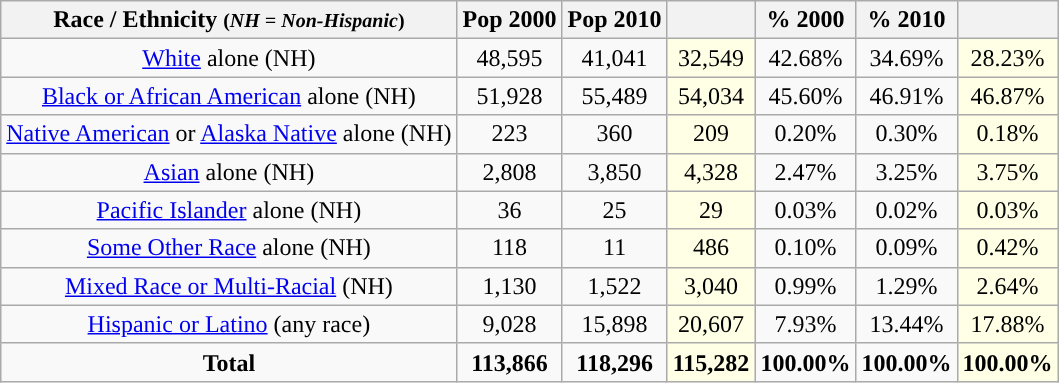<table class="wikitable" style="text-align:center;">
<tr>
<th>Race / Ethnicity <small>(<em>NH = Non-Hispanic</em>)</small></th>
<th>Pop 2000</th>
<th>Pop 2010</th>
<th></th>
<th>% 2000</th>
<th>% 2010</th>
<th></th>
</tr>
<tr>
<td><a href='#'>White</a> alone (NH)</td>
<td>48,595</td>
<td>41,041</td>
<td style='background: #ffffe6;'>32,549</td>
<td>42.68%</td>
<td>34.69%</td>
<td style='background: #ffffe6;'>28.23%</td>
</tr>
<tr>
<td><a href='#'>Black or African American</a> alone (NH)</td>
<td>51,928</td>
<td>55,489</td>
<td style='background: #ffffe6;'>54,034</td>
<td>45.60%</td>
<td>46.91%</td>
<td style='background: #ffffe6;'>46.87%</td>
</tr>
<tr>
<td><a href='#'>Native American</a> or <a href='#'>Alaska Native</a> alone (NH)</td>
<td>223</td>
<td>360</td>
<td style='background: #ffffe6;'>209</td>
<td>0.20%</td>
<td>0.30%</td>
<td style='background: #ffffe6;'>0.18%</td>
</tr>
<tr>
<td><a href='#'>Asian</a> alone (NH)</td>
<td>2,808</td>
<td>3,850</td>
<td style='background: #ffffe6;'>4,328</td>
<td>2.47%</td>
<td>3.25%</td>
<td style='background: #ffffe6;'>3.75%</td>
</tr>
<tr>
<td><a href='#'>Pacific Islander</a> alone (NH)</td>
<td>36</td>
<td>25</td>
<td style='background: #ffffe6;'>29</td>
<td>0.03%</td>
<td>0.02%</td>
<td style='background: #ffffe6;'>0.03%</td>
</tr>
<tr>
<td><a href='#'>Some Other Race</a> alone (NH)</td>
<td>118</td>
<td>11</td>
<td style='background: #ffffe6;'>486</td>
<td>0.10%</td>
<td>0.09%</td>
<td style='background: #ffffe6;'>0.42%</td>
</tr>
<tr>
<td><a href='#'>Mixed Race or Multi-Racial</a> (NH)</td>
<td>1,130</td>
<td>1,522</td>
<td style='background: #ffffe6;'>3,040</td>
<td>0.99%</td>
<td>1.29%</td>
<td style='background: #ffffe6;'>2.64%</td>
</tr>
<tr>
<td><a href='#'>Hispanic or Latino</a> (any race)</td>
<td>9,028</td>
<td>15,898</td>
<td style='background: #ffffe6;'>20,607</td>
<td>7.93%</td>
<td>13.44%</td>
<td style='background: #ffffe6;'>17.88%</td>
</tr>
<tr>
<td><strong>Total</strong></td>
<td><strong>113,866</strong></td>
<td><strong>118,296</strong></td>
<td style='background: #ffffe6;'><strong>115,282</strong></td>
<td><strong>100.00%</strong></td>
<td><strong>100.00%</strong></td>
<td style='background: #ffffe6;'><strong>100.00%</strong></td>
</tr>
</table>
